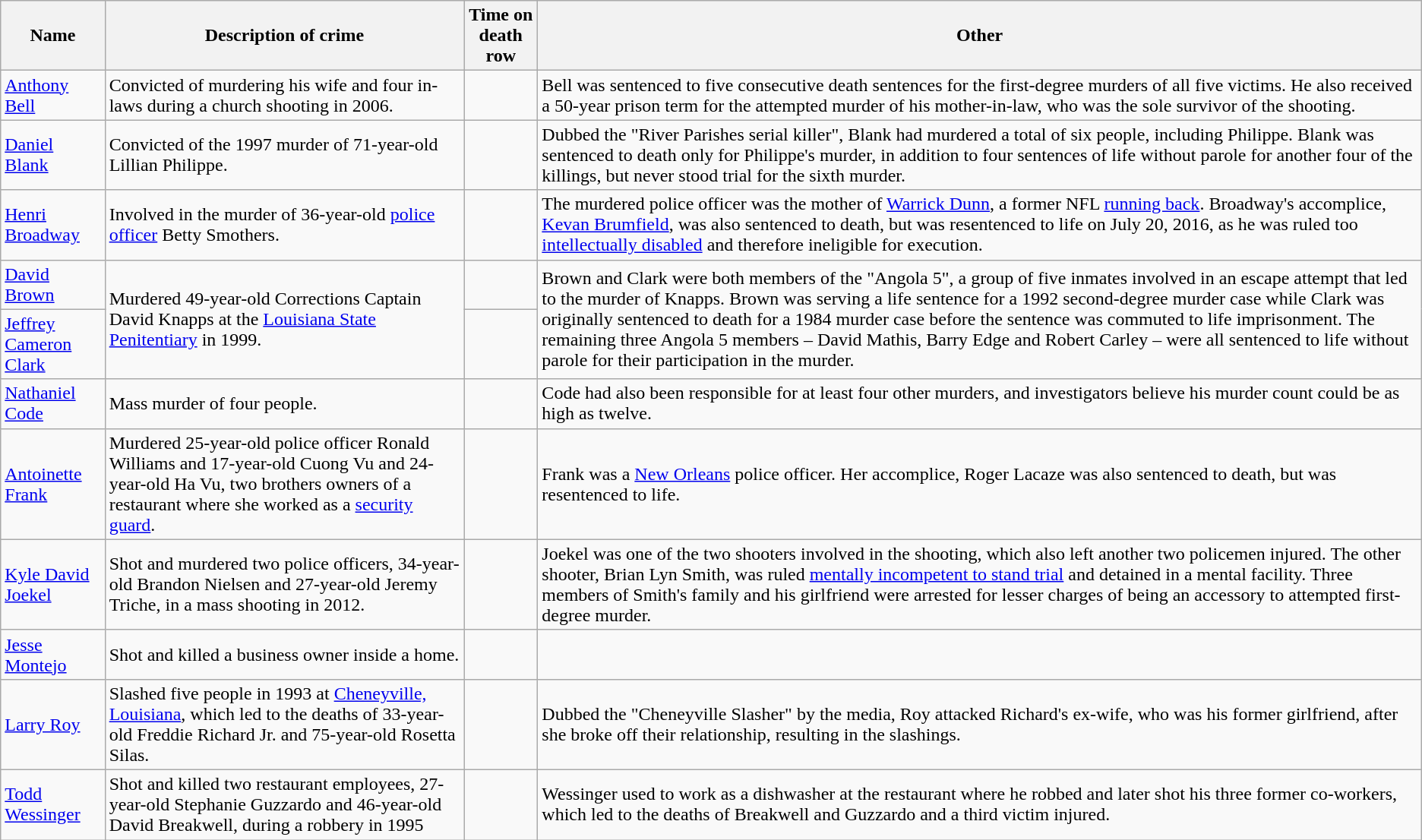<table class="wikitable sortable">
<tr>
<th>Name</th>
<th>Description of crime</th>
<th>Time on death row</th>
<th>Other</th>
</tr>
<tr>
<td><a href='#'>Anthony Bell</a></td>
<td>Convicted of murdering his wife and four in-laws during a church shooting in 2006.</td>
<td></td>
<td>Bell was sentenced to five consecutive death sentences for the first-degree murders of all five victims. He also received a 50-year prison term for the attempted murder of his mother-in-law, who was the sole survivor of the shooting.</td>
</tr>
<tr>
<td><a href='#'>Daniel Blank</a></td>
<td>Convicted of the 1997 murder of 71-year-old Lillian Philippe.</td>
<td></td>
<td>Dubbed the "River Parishes serial killer", Blank had murdered a total of six people, including Philippe. Blank was sentenced to death only for Philippe's murder, in addition to four sentences of life without parole for another four of the killings, but never stood trial for the sixth murder.</td>
</tr>
<tr>
<td><a href='#'>Henri Broadway</a></td>
<td>Involved in the murder of 36-year-old <a href='#'>police officer</a> Betty Smothers.</td>
<td></td>
<td>The murdered police officer was the mother of <a href='#'>Warrick Dunn</a>, a former NFL <a href='#'>running back</a>. Broadway's accomplice, <a href='#'>Kevan Brumfield</a>, was also sentenced to death, but was resentenced to life on July 20, 2016, as he was ruled too <a href='#'>intellectually disabled</a> and therefore ineligible for execution.</td>
</tr>
<tr>
<td><a href='#'>David Brown</a></td>
<td rowspan=2>Murdered 49-year-old Corrections Captain David Knapps at the <a href='#'>Louisiana State Penitentiary</a> in 1999.</td>
<td></td>
<td rowspan=2>Brown and Clark were both members of the "Angola 5", a group of five inmates involved in an escape attempt that led to the murder of Knapps. Brown was serving a life sentence for a 1992 second-degree murder case while Clark was originally sentenced to death for a 1984 murder case before the sentence was commuted to life imprisonment. The remaining three Angola 5 members – David Mathis, Barry Edge and Robert Carley – were all sentenced to life without parole for their participation in the murder.</td>
</tr>
<tr>
<td><a href='#'>Jeffrey Cameron Clark</a></td>
<td></td>
</tr>
<tr>
<td><a href='#'>Nathaniel Code</a></td>
<td>Mass murder of four people.</td>
<td></td>
<td>Code had also been responsible for at least four other murders, and investigators believe his murder count could be as high as twelve.</td>
</tr>
<tr>
<td><a href='#'>Antoinette Frank</a></td>
<td>Murdered 25-year-old police officer Ronald Williams and 17-year-old Cuong Vu and 24-year-old Ha Vu, two brothers owners of a restaurant where she worked as a <a href='#'>security guard</a>.</td>
<td></td>
<td>Frank was a <a href='#'>New Orleans</a> police officer. Her accomplice, Roger Lacaze was also sentenced to death, but was resentenced to life.</td>
</tr>
<tr>
<td><a href='#'>Kyle David Joekel</a></td>
<td>Shot and murdered two police officers, 34-year-old Brandon Nielsen and 27-year-old Jeremy Triche, in a mass shooting in 2012.</td>
<td></td>
<td>Joekel was one of the two shooters involved in the shooting, which also left another two policemen injured. The other shooter, Brian Lyn Smith, was ruled <a href='#'>mentally incompetent to stand trial</a> and detained in a mental facility. Three members of Smith's family and his girlfriend were arrested for lesser charges of being an accessory to attempted first-degree murder.</td>
</tr>
<tr>
<td><a href='#'>Jesse Montejo</a></td>
<td>Shot and killed a business owner inside a home.</td>
<td></td>
<td></td>
</tr>
<tr>
<td><a href='#'>Larry Roy</a></td>
<td>Slashed five people in 1993 at <a href='#'>Cheneyville, Louisiana</a>, which led to the deaths of 33-year-old Freddie Richard Jr. and 75-year-old Rosetta Silas.</td>
<td></td>
<td>Dubbed the "Cheneyville Slasher" by the media, Roy attacked Richard's ex-wife, who was his former girlfriend, after she broke off their relationship, resulting in the slashings.</td>
</tr>
<tr>
<td><a href='#'>Todd Wessinger</a></td>
<td>Shot and killed two restaurant employees, 27-year-old Stephanie Guzzardo and 46-year-old David Breakwell, during a robbery in 1995</td>
<td></td>
<td>Wessinger used to work as a dishwasher at the restaurant where he robbed and later shot his three former co-workers, which led to the deaths of Breakwell and Guzzardo and a third victim injured.</td>
</tr>
</table>
